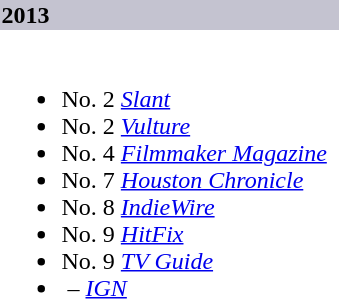<table class="collapsible collapsed">
<tr>
<th style="width:14em; background:#C4C3D0; text-align:left">2013</th>
</tr>
<tr>
<td colspan=><br><ul><li>No. 2 <em><a href='#'>Slant</a></em></li><li>No. 2 <em><a href='#'>Vulture</a></em></li><li>No. 4 <em><a href='#'>Filmmaker Magazine</a></em></li><li>No. 7 <em><a href='#'>Houston Chronicle</a></em></li><li>No. 8 <em><a href='#'>IndieWire</a></em></li><li>No. 9 <em><a href='#'>HitFix</a></em></li><li>No. 9 <em><a href='#'>TV Guide</a></em></li><li> – <em><a href='#'>IGN</a></em></li></ul></td>
</tr>
</table>
